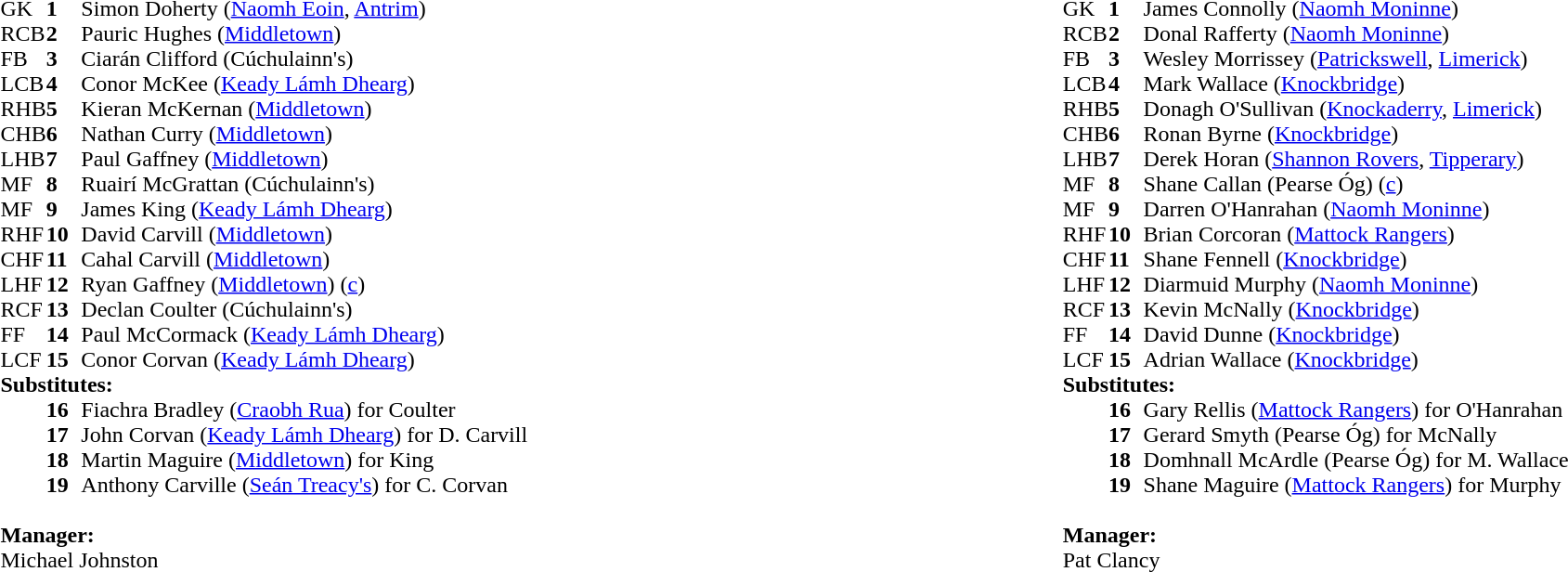<table style="width:100%;">
<tr>
<td style="vertical-align:top; width:50%"><br><table cellspacing="0" cellpadding="0">
<tr>
<th width="25"></th>
<th width="25"></th>
</tr>
<tr>
<td>GK</td>
<td><strong>1</strong></td>
<td>Simon Doherty (<a href='#'>Naomh Eoin</a>, <a href='#'>Antrim</a>)</td>
</tr>
<tr>
<td>RCB</td>
<td><strong>2</strong></td>
<td>Pauric Hughes (<a href='#'>Middletown</a>)</td>
</tr>
<tr>
<td>FB</td>
<td><strong>3</strong></td>
<td>Ciarán Clifford (Cúchulainn's)</td>
</tr>
<tr>
<td>LCB</td>
<td><strong>4</strong></td>
<td>Conor McKee (<a href='#'>Keady Lámh Dhearg</a>)</td>
</tr>
<tr>
<td>RHB</td>
<td><strong>5</strong></td>
<td>Kieran McKernan (<a href='#'>Middletown</a>)</td>
</tr>
<tr>
<td>CHB</td>
<td><strong>6</strong></td>
<td>Nathan Curry (<a href='#'>Middletown</a>)</td>
</tr>
<tr>
<td>LHB</td>
<td><strong>7</strong></td>
<td>Paul Gaffney (<a href='#'>Middletown</a>)</td>
</tr>
<tr>
<td>MF</td>
<td><strong>8</strong></td>
<td>Ruairí McGrattan (Cúchulainn's)</td>
</tr>
<tr>
<td>MF</td>
<td><strong>9</strong></td>
<td>James King (<a href='#'>Keady Lámh Dhearg</a>)</td>
</tr>
<tr>
<td>RHF</td>
<td><strong>10</strong></td>
<td>David Carvill (<a href='#'>Middletown</a>)</td>
</tr>
<tr>
<td>CHF</td>
<td><strong>11</strong></td>
<td>Cahal Carvill (<a href='#'>Middletown</a>)</td>
</tr>
<tr>
<td>LHF</td>
<td><strong>12</strong></td>
<td>Ryan Gaffney (<a href='#'>Middletown</a>) (<a href='#'>c</a>)</td>
</tr>
<tr>
<td>RCF</td>
<td><strong>13</strong></td>
<td>Declan Coulter (Cúchulainn's)</td>
</tr>
<tr>
<td>FF</td>
<td><strong>14</strong></td>
<td>Paul McCormack (<a href='#'>Keady Lámh Dhearg</a>)</td>
</tr>
<tr>
<td>LCF</td>
<td><strong>15</strong></td>
<td>Conor Corvan (<a href='#'>Keady Lámh Dhearg</a>)</td>
</tr>
<tr>
<td colspan=3><strong>Substitutes:</strong></td>
</tr>
<tr>
<td></td>
<td><strong>16</strong></td>
<td>Fiachra Bradley (<a href='#'>Craobh Rua</a>) for Coulter</td>
</tr>
<tr>
<td></td>
<td><strong>17</strong></td>
<td>John Corvan (<a href='#'>Keady Lámh Dhearg</a>) for D. Carvill</td>
</tr>
<tr>
<td></td>
<td><strong>18</strong></td>
<td>Martin Maguire (<a href='#'>Middletown</a>) for King</td>
</tr>
<tr>
<td></td>
<td><strong>19</strong></td>
<td>Anthony Carville (<a href='#'>Seán Treacy's</a>) for C. Corvan</td>
</tr>
<tr>
<td colspan=3><br><strong>Manager:</strong></td>
</tr>
<tr>
<td colspan="4">Michael Johnston</td>
</tr>
</table>
</td>
<td style="vertical-align:top; width:50%"><br><table cellspacing="0" cellpadding="0" style="margin:auto">
<tr>
<th width="25"></th>
<th width="25"></th>
</tr>
<tr>
<td>GK</td>
<td><strong>1</strong></td>
<td>James Connolly (<a href='#'>Naomh Moninne</a>)</td>
</tr>
<tr>
<td>RCB</td>
<td><strong>2</strong></td>
<td>Donal Rafferty (<a href='#'>Naomh Moninne</a>)</td>
</tr>
<tr>
<td>FB</td>
<td><strong>3</strong></td>
<td>Wesley Morrissey (<a href='#'>Patrickswell</a>, <a href='#'>Limerick</a>)</td>
</tr>
<tr>
<td>LCB</td>
<td><strong>4</strong></td>
<td>Mark Wallace (<a href='#'>Knockbridge</a>)</td>
</tr>
<tr>
<td>RHB</td>
<td><strong>5</strong></td>
<td>Donagh O'Sullivan (<a href='#'>Knockaderry</a>, <a href='#'>Limerick</a>)</td>
</tr>
<tr>
<td>CHB</td>
<td><strong>6</strong></td>
<td>Ronan Byrne (<a href='#'>Knockbridge</a>)</td>
</tr>
<tr>
<td>LHB</td>
<td><strong>7</strong></td>
<td>Derek Horan (<a href='#'>Shannon Rovers</a>, <a href='#'>Tipperary</a>)</td>
</tr>
<tr>
<td>MF</td>
<td><strong>8</strong></td>
<td>Shane Callan (Pearse Óg) (<a href='#'>c</a>)</td>
</tr>
<tr>
<td>MF</td>
<td><strong>9</strong></td>
<td>Darren O'Hanrahan (<a href='#'>Naomh Moninne</a>)</td>
</tr>
<tr>
<td>RHF</td>
<td><strong>10</strong></td>
<td>Brian Corcoran (<a href='#'>Mattock Rangers</a>)</td>
</tr>
<tr>
<td>CHF</td>
<td><strong>11</strong></td>
<td>Shane Fennell (<a href='#'>Knockbridge</a>)</td>
</tr>
<tr>
<td>LHF</td>
<td><strong>12</strong></td>
<td>Diarmuid Murphy (<a href='#'>Naomh Moninne</a>)</td>
</tr>
<tr>
<td>RCF</td>
<td><strong>13</strong></td>
<td>Kevin McNally (<a href='#'>Knockbridge</a>)</td>
</tr>
<tr>
<td>FF</td>
<td><strong>14</strong></td>
<td>David Dunne (<a href='#'>Knockbridge</a>)</td>
</tr>
<tr>
<td>LCF</td>
<td><strong>15</strong></td>
<td>Adrian Wallace (<a href='#'>Knockbridge</a>)</td>
</tr>
<tr>
<td colspan=3><strong>Substitutes:</strong></td>
</tr>
<tr>
<td></td>
<td><strong>16</strong></td>
<td>Gary Rellis (<a href='#'>Mattock Rangers</a>) for O'Hanrahan</td>
</tr>
<tr>
<td></td>
<td><strong>17</strong></td>
<td>Gerard Smyth (Pearse Óg) for McNally</td>
</tr>
<tr>
<td></td>
<td><strong>18</strong></td>
<td>Domhnall McArdle (Pearse Óg) for M. Wallace</td>
</tr>
<tr>
<td></td>
<td><strong>19</strong></td>
<td>Shane Maguire (<a href='#'>Mattock Rangers</a>) for Murphy</td>
</tr>
<tr>
<td colspan=3><br><strong>Manager:</strong></td>
</tr>
<tr>
<td colspan="4">Pat Clancy</td>
</tr>
<tr>
</tr>
</table>
</td>
</tr>
<tr>
</tr>
</table>
